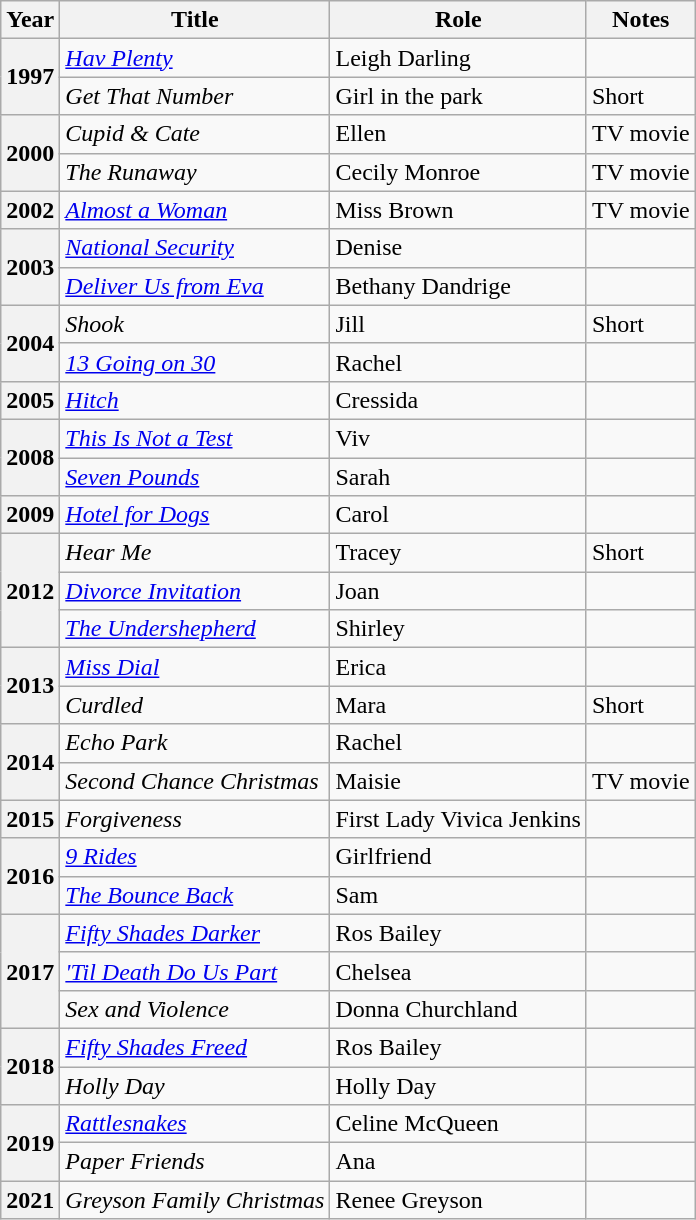<table class="wikitable plainrowheaders sortable">
<tr>
<th scope="col">Year</th>
<th scope="col">Title</th>
<th scope="col">Role</th>
<th scope="col" class="unsortable">Notes</th>
</tr>
<tr>
<th scope="row" rowspan="2">1997</th>
<td><em><a href='#'>Hav Plenty</a></em></td>
<td>Leigh Darling</td>
<td></td>
</tr>
<tr>
<td><em>Get That Number</em></td>
<td>Girl in the park</td>
<td>Short</td>
</tr>
<tr>
<th scope="row" rowspan="2">2000</th>
<td><em>Cupid & Cate</em></td>
<td>Ellen</td>
<td>TV movie</td>
</tr>
<tr>
<td><em>The Runaway</em></td>
<td>Cecily Monroe</td>
<td>TV movie</td>
</tr>
<tr>
<th scope="row">2002</th>
<td><em><a href='#'>Almost a Woman</a></em></td>
<td>Miss Brown</td>
<td>TV movie</td>
</tr>
<tr>
<th scope="row" rowspan="2">2003</th>
<td><em><a href='#'>National Security</a></em></td>
<td>Denise</td>
<td></td>
</tr>
<tr>
<td><em><a href='#'>Deliver Us from Eva</a></em></td>
<td>Bethany Dandrige</td>
<td></td>
</tr>
<tr>
<th scope="row" rowspan="2">2004</th>
<td><em>Shook</em></td>
<td>Jill</td>
<td>Short</td>
</tr>
<tr>
<td><em><a href='#'>13 Going on 30</a></em></td>
<td>Rachel</td>
<td></td>
</tr>
<tr>
<th scope="row">2005</th>
<td><em><a href='#'>Hitch</a></em></td>
<td>Cressida</td>
<td></td>
</tr>
<tr>
<th scope="row" rowspan="2">2008</th>
<td><em><a href='#'>This Is Not a Test</a></em></td>
<td>Viv</td>
<td></td>
</tr>
<tr>
<td><em><a href='#'>Seven Pounds</a></em></td>
<td>Sarah</td>
<td></td>
</tr>
<tr>
<th scope="row">2009</th>
<td><em><a href='#'>Hotel for Dogs</a></em></td>
<td>Carol</td>
<td></td>
</tr>
<tr>
<th scope="row" rowspan="3">2012</th>
<td><em>Hear Me</em></td>
<td>Tracey</td>
<td>Short</td>
</tr>
<tr>
<td><em><a href='#'>Divorce Invitation</a></em></td>
<td>Joan</td>
<td></td>
</tr>
<tr>
<td><em><a href='#'>The Undershepherd</a></em></td>
<td>Shirley</td>
<td></td>
</tr>
<tr>
<th scope="row" rowspan="2">2013</th>
<td><em><a href='#'>Miss Dial</a></em></td>
<td>Erica</td>
<td></td>
</tr>
<tr>
<td><em>Curdled</em></td>
<td>Mara</td>
<td>Short</td>
</tr>
<tr>
<th scope="row" rowspan="2">2014</th>
<td><em>Echo Park</em></td>
<td>Rachel</td>
<td></td>
</tr>
<tr>
<td><em>Second Chance Christmas</em></td>
<td>Maisie</td>
<td>TV movie</td>
</tr>
<tr>
<th scope="row">2015</th>
<td><em>Forgiveness</em></td>
<td>First Lady Vivica Jenkins</td>
<td></td>
</tr>
<tr>
<th scope="row" rowspan="2">2016</th>
<td><em><a href='#'>9 Rides</a></em></td>
<td>Girlfriend</td>
<td></td>
</tr>
<tr>
<td><em><a href='#'>The Bounce Back</a></em></td>
<td>Sam</td>
<td></td>
</tr>
<tr>
<th scope="row" rowspan="3">2017</th>
<td><em><a href='#'>Fifty Shades Darker</a></em></td>
<td>Ros Bailey</td>
<td></td>
</tr>
<tr>
<td><em><a href='#'>'Til Death Do Us Part</a></em></td>
<td>Chelsea</td>
<td></td>
</tr>
<tr>
<td><em>Sex and Violence</em></td>
<td>Donna Churchland</td>
<td></td>
</tr>
<tr>
<th scope="row" rowspan="2">2018</th>
<td><em><a href='#'>Fifty Shades Freed</a></em></td>
<td>Ros Bailey</td>
<td></td>
</tr>
<tr>
<td><em>Holly Day</em></td>
<td>Holly Day</td>
<td></td>
</tr>
<tr>
<th scope="row" rowspan="2">2019</th>
<td><em><a href='#'>Rattlesnakes</a></em></td>
<td>Celine McQueen</td>
<td></td>
</tr>
<tr>
<td><em>Paper Friends</em></td>
<td>Ana</td>
<td></td>
</tr>
<tr>
<th scope="row">2021</th>
<td><em>Greyson Family Christmas</em></td>
<td>Renee Greyson</td>
<td></td>
</tr>
</table>
